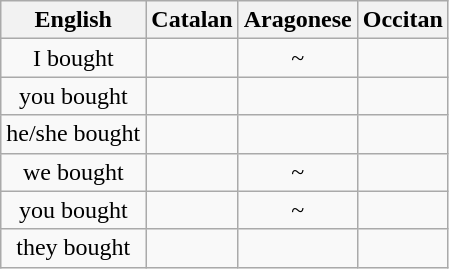<table class="wikitable" style="text-align:center;">
<tr>
<th>English</th>
<th>Catalan</th>
<th>Aragonese</th>
<th>Occitan</th>
</tr>
<tr>
<td>I bought</td>
<td></td>
<td> ~ </td>
<td></td>
</tr>
<tr>
<td>you bought</td>
<td></td>
<td></td>
<td></td>
</tr>
<tr>
<td>he/she bought</td>
<td></td>
<td></td>
<td></td>
</tr>
<tr>
<td>we bought</td>
<td></td>
<td> ~ </td>
<td></td>
</tr>
<tr>
<td>you bought</td>
<td></td>
<td> ~ </td>
<td></td>
</tr>
<tr>
<td>they bought</td>
<td></td>
<td></td>
<td></td>
</tr>
</table>
